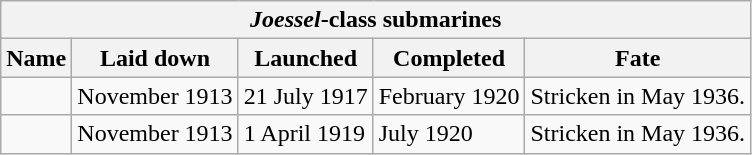<table class="wikitable">
<tr>
<th colspan=5 align=center><em>Joessel</em>-class submarines</th>
</tr>
<tr>
<th scope="col">Name</th>
<th scope="col">Laid down</th>
<th scope="col">Launched</th>
<th scope="col">Completed</th>
<th scope="col">Fate</th>
</tr>
<tr>
<td scope="row"></td>
<td>November 1913</td>
<td>21 July 1917</td>
<td>February 1920</td>
<td>Stricken in May 1936.</td>
</tr>
<tr>
<td scope="row"></td>
<td>November 1913</td>
<td>1 April 1919</td>
<td>July 1920</td>
<td>Stricken in May 1936.</td>
</tr>
</table>
